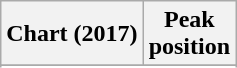<table class="wikitable sortable plainrowheaders" style="text-align:center">
<tr>
<th scope="col">Chart (2017)</th>
<th scope="col">Peak<br> position</th>
</tr>
<tr>
</tr>
<tr>
</tr>
<tr>
</tr>
<tr>
</tr>
<tr>
</tr>
<tr>
</tr>
<tr>
</tr>
<tr>
</tr>
<tr>
</tr>
<tr>
</tr>
<tr>
</tr>
<tr>
</tr>
<tr>
</tr>
<tr>
</tr>
<tr>
</tr>
<tr>
</tr>
<tr>
</tr>
<tr>
</tr>
</table>
